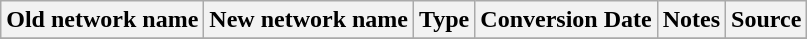<table class="wikitable">
<tr>
<th>Old network name</th>
<th>New network name</th>
<th>Type</th>
<th>Conversion Date</th>
<th>Notes</th>
<th>Source</th>
</tr>
<tr>
</tr>
</table>
